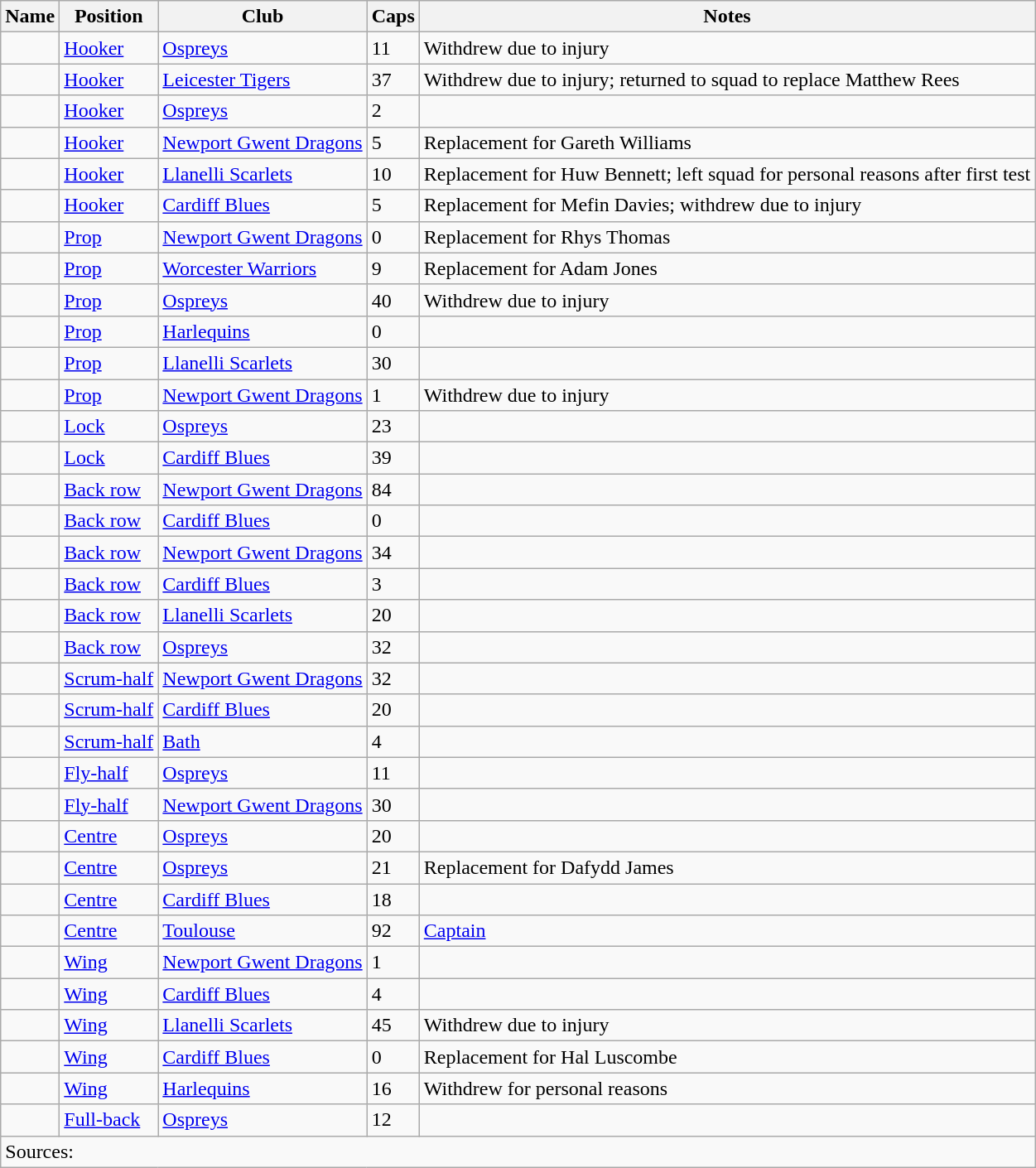<table class="wikitable sortable">
<tr>
<th>Name</th>
<th>Position</th>
<th>Club</th>
<th>Caps</th>
<th class="unsortable">Notes</th>
</tr>
<tr>
<td></td>
<td><a href='#'>Hooker</a></td>
<td><a href='#'>Ospreys</a></td>
<td>11</td>
<td>Withdrew due to injury</td>
</tr>
<tr>
<td></td>
<td><a href='#'>Hooker</a></td>
<td><a href='#'>Leicester Tigers</a></td>
<td>37</td>
<td>Withdrew due to injury; returned to squad to replace Matthew Rees</td>
</tr>
<tr>
<td></td>
<td><a href='#'>Hooker</a></td>
<td><a href='#'>Ospreys</a></td>
<td>2</td>
<td></td>
</tr>
<tr>
<td></td>
<td><a href='#'>Hooker</a></td>
<td><a href='#'>Newport Gwent Dragons</a></td>
<td>5</td>
<td>Replacement for Gareth Williams</td>
</tr>
<tr>
<td></td>
<td><a href='#'>Hooker</a></td>
<td><a href='#'>Llanelli Scarlets</a></td>
<td>10</td>
<td>Replacement for Huw Bennett; left squad for personal reasons after first test</td>
</tr>
<tr>
<td></td>
<td><a href='#'>Hooker</a></td>
<td><a href='#'>Cardiff Blues</a></td>
<td>5</td>
<td>Replacement for Mefin Davies; withdrew due to injury</td>
</tr>
<tr>
<td></td>
<td><a href='#'>Prop</a></td>
<td><a href='#'>Newport Gwent Dragons</a></td>
<td>0</td>
<td>Replacement for Rhys Thomas</td>
</tr>
<tr>
<td></td>
<td><a href='#'>Prop</a></td>
<td><a href='#'>Worcester Warriors</a></td>
<td>9</td>
<td>Replacement for Adam Jones</td>
</tr>
<tr>
<td></td>
<td><a href='#'>Prop</a></td>
<td><a href='#'>Ospreys</a></td>
<td>40</td>
<td>Withdrew due to injury</td>
</tr>
<tr>
<td></td>
<td><a href='#'>Prop</a></td>
<td><a href='#'>Harlequins</a></td>
<td>0</td>
<td></td>
</tr>
<tr>
<td></td>
<td><a href='#'>Prop</a></td>
<td><a href='#'>Llanelli Scarlets</a></td>
<td>30</td>
<td></td>
</tr>
<tr>
<td></td>
<td><a href='#'>Prop</a></td>
<td><a href='#'>Newport Gwent Dragons</a></td>
<td>1</td>
<td>Withdrew due to injury</td>
</tr>
<tr>
<td></td>
<td><a href='#'>Lock</a></td>
<td><a href='#'>Ospreys</a></td>
<td>23</td>
<td></td>
</tr>
<tr>
<td></td>
<td><a href='#'>Lock</a></td>
<td><a href='#'>Cardiff Blues</a></td>
<td>39</td>
<td></td>
</tr>
<tr>
<td></td>
<td><a href='#'>Back row</a></td>
<td><a href='#'>Newport Gwent Dragons</a></td>
<td>84</td>
<td></td>
</tr>
<tr>
<td></td>
<td><a href='#'>Back row</a></td>
<td><a href='#'>Cardiff Blues</a></td>
<td>0</td>
<td></td>
</tr>
<tr>
<td></td>
<td><a href='#'>Back row</a></td>
<td><a href='#'>Newport Gwent Dragons</a></td>
<td>34</td>
<td></td>
</tr>
<tr>
<td></td>
<td><a href='#'>Back row</a></td>
<td><a href='#'>Cardiff Blues</a></td>
<td>3</td>
<td></td>
</tr>
<tr>
<td></td>
<td><a href='#'>Back row</a></td>
<td><a href='#'>Llanelli Scarlets</a></td>
<td>20</td>
<td></td>
</tr>
<tr>
<td></td>
<td><a href='#'>Back row</a></td>
<td><a href='#'>Ospreys</a></td>
<td>32</td>
<td></td>
</tr>
<tr>
<td></td>
<td><a href='#'>Scrum-half</a></td>
<td><a href='#'>Newport Gwent Dragons</a></td>
<td>32</td>
<td></td>
</tr>
<tr>
<td></td>
<td><a href='#'>Scrum-half</a></td>
<td><a href='#'>Cardiff Blues</a></td>
<td>20</td>
<td></td>
</tr>
<tr>
<td></td>
<td><a href='#'>Scrum-half</a></td>
<td><a href='#'>Bath</a></td>
<td>4</td>
<td></td>
</tr>
<tr>
<td></td>
<td><a href='#'>Fly-half</a></td>
<td><a href='#'>Ospreys</a></td>
<td>11</td>
<td></td>
</tr>
<tr>
<td></td>
<td><a href='#'>Fly-half</a></td>
<td><a href='#'>Newport Gwent Dragons</a></td>
<td>30</td>
<td></td>
</tr>
<tr>
<td></td>
<td><a href='#'>Centre</a></td>
<td><a href='#'>Ospreys</a></td>
<td>20</td>
<td></td>
</tr>
<tr>
<td></td>
<td><a href='#'>Centre</a></td>
<td><a href='#'>Ospreys</a></td>
<td>21</td>
<td>Replacement for Dafydd James</td>
</tr>
<tr>
<td></td>
<td><a href='#'>Centre</a></td>
<td><a href='#'>Cardiff Blues</a></td>
<td>18</td>
<td></td>
</tr>
<tr>
<td></td>
<td><a href='#'>Centre</a></td>
<td><a href='#'>Toulouse</a></td>
<td>92</td>
<td><a href='#'>Captain</a></td>
</tr>
<tr>
<td></td>
<td><a href='#'>Wing</a></td>
<td><a href='#'>Newport Gwent Dragons</a></td>
<td>1</td>
<td></td>
</tr>
<tr>
<td></td>
<td><a href='#'>Wing</a></td>
<td><a href='#'>Cardiff Blues</a></td>
<td>4</td>
<td></td>
</tr>
<tr>
<td></td>
<td><a href='#'>Wing</a></td>
<td><a href='#'>Llanelli Scarlets</a></td>
<td>45</td>
<td>Withdrew due to injury</td>
</tr>
<tr>
<td></td>
<td><a href='#'>Wing</a></td>
<td><a href='#'>Cardiff Blues</a></td>
<td>0</td>
<td>Replacement for Hal Luscombe</td>
</tr>
<tr>
<td></td>
<td><a href='#'>Wing</a></td>
<td><a href='#'>Harlequins</a></td>
<td>16</td>
<td>Withdrew for personal reasons</td>
</tr>
<tr>
<td></td>
<td><a href='#'>Full-back</a></td>
<td><a href='#'>Ospreys</a></td>
<td>12</td>
<td></td>
</tr>
<tr>
<td colspan="5">Sources: </td>
</tr>
</table>
